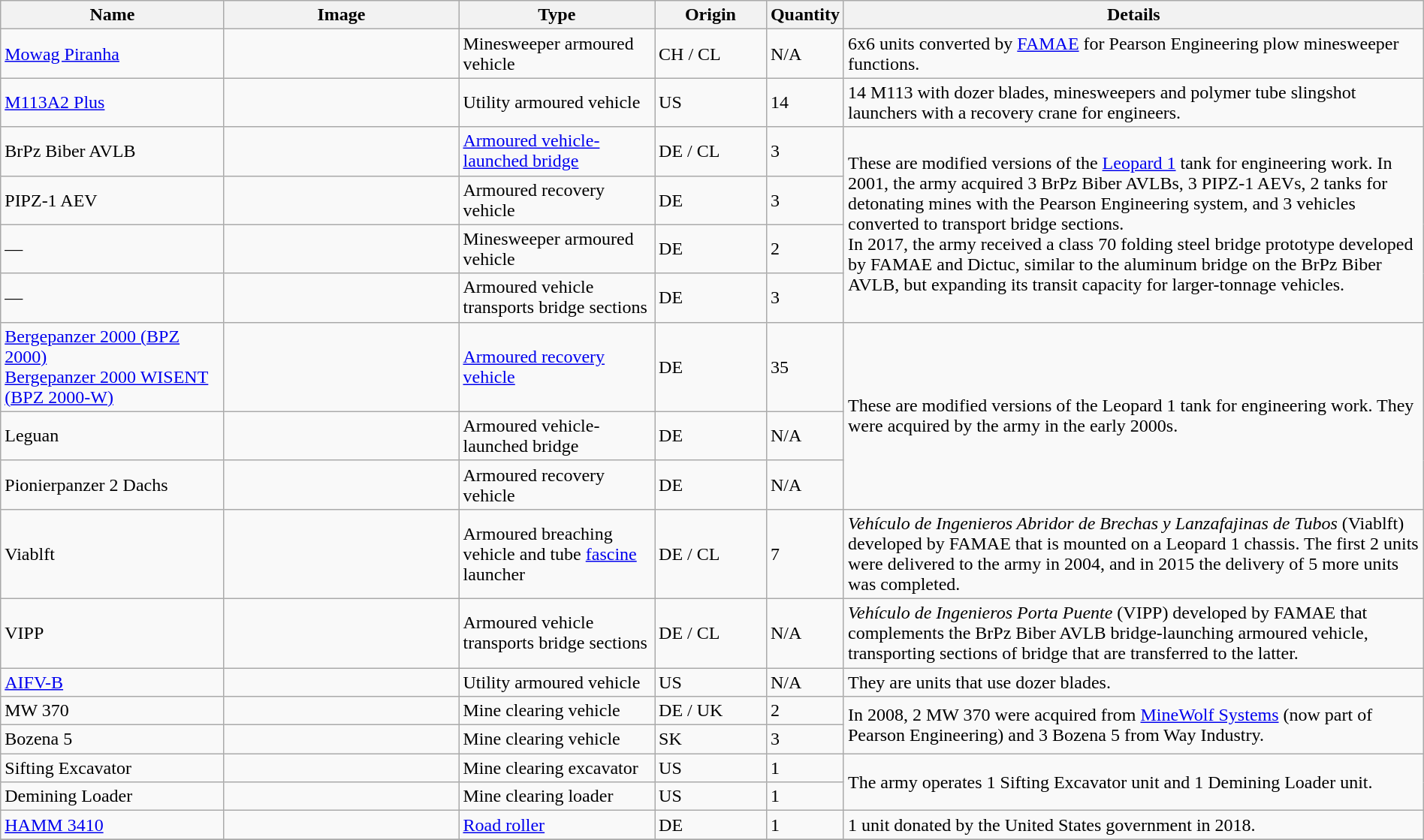<table class="wikitable" border="0" style="width:100%">
<tr>
<th style="text-align: center; width:16%;">Name</th>
<th style="text-align: center; width:17%;">Image</th>
<th style="text-align: center; width:14%;">Type</th>
<th style="text-align: center; width:8%;">Origin</th>
<th><strong>Quantity</strong></th>
<th style="text-align: center; width:42%;">Details</th>
</tr>
<tr>
<td><a href='#'>Mowag Piranha</a></td>
<td></td>
<td>Minesweeper armoured vehicle</td>
<td> CH /  CL</td>
<td>N/A</td>
<td>6x6 units converted by <a href='#'>FAMAE</a> for Pearson Engineering plow minesweeper functions.</td>
</tr>
<tr>
<td><a href='#'>M113A2 Plus</a></td>
<td></td>
<td>Utility armoured vehicle</td>
<td> US</td>
<td>14</td>
<td>14 M113 with dozer blades, minesweepers and polymer tube slingshot launchers with a recovery crane for engineers.</td>
</tr>
<tr>
<td>BrPz Biber AVLB</td>
<td></td>
<td><a href='#'>Armoured vehicle-launched bridge</a></td>
<td> DE /  CL</td>
<td>3</td>
<td rowspan="4">These are modified versions of the <a href='#'>Leopard 1</a> tank for engineering work. In 2001, the army acquired 3 BrPz Biber AVLBs, 3 PIPZ-1 AEVs, 2 tanks for detonating mines with the Pearson Engineering system, and 3 vehicles converted to transport bridge sections.<br>In 2017, the army received a class 70 folding steel bridge prototype developed by FAMAE and Dictuc, similar to the aluminum bridge on the BrPz Biber AVLB, but expanding its transit capacity for larger-tonnage vehicles.</td>
</tr>
<tr>
<td>PIPZ-1 AEV</td>
<td></td>
<td>Armoured recovery vehicle</td>
<td> DE</td>
<td>3</td>
</tr>
<tr>
<td>—</td>
<td></td>
<td>Minesweeper armoured vehicle</td>
<td> DE</td>
<td>2</td>
</tr>
<tr>
<td>—</td>
<td></td>
<td>Armoured vehicle transports bridge sections</td>
<td> DE</td>
<td>3</td>
</tr>
<tr>
<td><a href='#'>Bergepanzer 2000 (BPZ 2000)</a><br><a href='#'>Bergepanzer 2000 WISENT (BPZ 2000-W)</a></td>
<td></td>
<td><a href='#'>Armoured recovery vehicle</a></td>
<td> DE</td>
<td>35</td>
<td rowspan="3">These are modified versions of the Leopard 1 tank for engineering work. They were acquired by the army in the early 2000s.</td>
</tr>
<tr>
<td>Leguan</td>
<td></td>
<td>Armoured vehicle-launched bridge</td>
<td> DE</td>
<td>N/A</td>
</tr>
<tr>
<td>Pionierpanzer 2 Dachs</td>
<td></td>
<td>Armoured recovery vehicle</td>
<td> DE</td>
<td>N/A</td>
</tr>
<tr>
<td>Viablft</td>
<td></td>
<td>Armoured breaching vehicle and tube <a href='#'>fascine</a> launcher</td>
<td> DE /  CL</td>
<td>7</td>
<td><em>Vehículo de Ingenieros Abridor de Brechas y Lanzafajinas de Tubos</em> (Viablft) developed by FAMAE that is mounted on a Leopard 1 chassis. The first 2 units were delivered to the army in 2004, and in 2015 the delivery of 5 more units was completed.</td>
</tr>
<tr>
<td>VIPP</td>
<td></td>
<td>Armoured vehicle transports bridge sections</td>
<td> DE /  CL</td>
<td>N/A</td>
<td><em>Vehículo de Ingenieros Porta Puente</em> (VIPP) developed by FAMAE that complements the BrPz Biber AVLB bridge-launching armoured vehicle, transporting sections of bridge that are transferred to the latter.</td>
</tr>
<tr>
<td><a href='#'>AIFV-B</a></td>
<td></td>
<td>Utility armoured vehicle</td>
<td> US</td>
<td>N/A</td>
<td>They are units that use dozer blades.</td>
</tr>
<tr>
<td>MW 370</td>
<td></td>
<td>Mine clearing vehicle</td>
<td> DE /  UK</td>
<td>2</td>
<td rowspan="2">In 2008, 2 MW 370 were acquired from <a href='#'>MineWolf Systems</a> (now part of Pearson Engineering) and 3 Bozena 5 from Way Industry.</td>
</tr>
<tr>
<td>Bozena 5</td>
<td></td>
<td>Mine clearing vehicle</td>
<td> SK</td>
<td>3</td>
</tr>
<tr>
<td>Sifting Excavator</td>
<td></td>
<td>Mine clearing excavator</td>
<td> US</td>
<td>1</td>
<td rowspan="2">The army operates 1 Sifting Excavator unit and 1 Demining Loader unit.</td>
</tr>
<tr>
<td>Demining Loader</td>
<td></td>
<td>Mine clearing loader</td>
<td> US</td>
<td>1</td>
</tr>
<tr>
<td><a href='#'>HAMM 3410</a></td>
<td></td>
<td><a href='#'>Road roller</a></td>
<td> DE</td>
<td>1</td>
<td>1 unit donated by the United States government in 2018.</td>
</tr>
<tr>
</tr>
</table>
